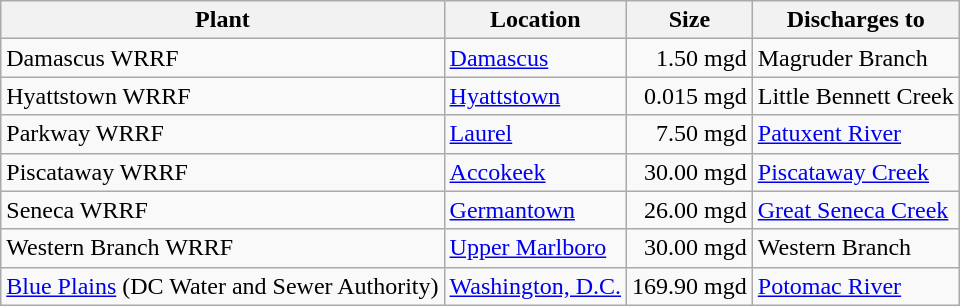<table class="wikitable">
<tr>
<th>Plant</th>
<th>Location</th>
<th>Size</th>
<th>Discharges to</th>
</tr>
<tr>
<td>Damascus WRRF</td>
<td><a href='#'>Damascus</a></td>
<td align="right">1.50 mgd</td>
<td>Magruder Branch</td>
</tr>
<tr>
<td>Hyattstown WRRF</td>
<td><a href='#'>Hyattstown</a></td>
<td align="right">0.015 mgd</td>
<td>Little Bennett Creek</td>
</tr>
<tr>
<td>Parkway WRRF</td>
<td><a href='#'>Laurel</a></td>
<td align="right">7.50 mgd</td>
<td><a href='#'>Patuxent River</a></td>
</tr>
<tr>
<td>Piscataway WRRF</td>
<td><a href='#'>Accokeek</a></td>
<td align="right">30.00 mgd</td>
<td><a href='#'>Piscataway Creek</a></td>
</tr>
<tr>
<td>Seneca WRRF</td>
<td><a href='#'>Germantown</a></td>
<td align="right">26.00 mgd</td>
<td><a href='#'>Great Seneca Creek</a></td>
</tr>
<tr>
<td>Western Branch WRRF</td>
<td><a href='#'>Upper Marlboro</a></td>
<td align="right">30.00 mgd</td>
<td>Western Branch</td>
</tr>
<tr>
<td><a href='#'>Blue Plains</a> (DC Water and Sewer Authority)</td>
<td><a href='#'>Washington, D.C.</a></td>
<td align="right">169.90 mgd</td>
<td><a href='#'>Potomac River</a></td>
</tr>
</table>
